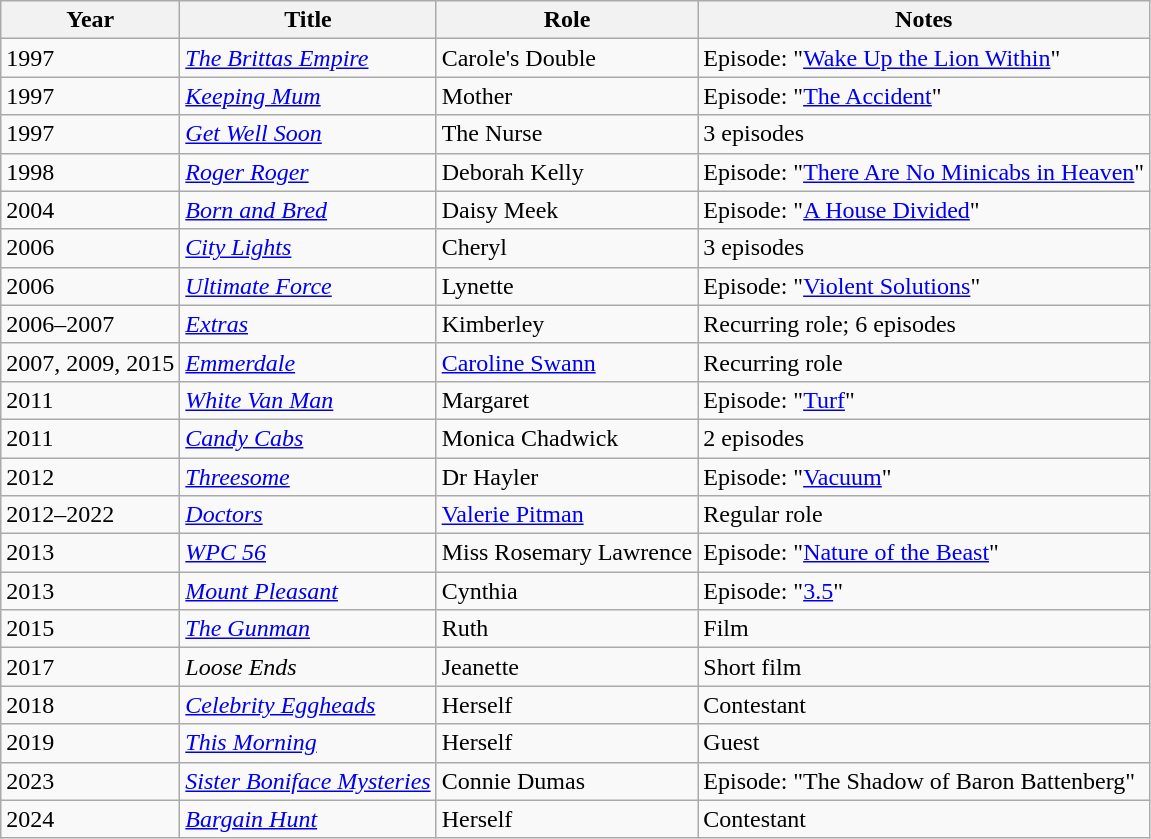<table class="wikitable">
<tr>
<th>Year</th>
<th>Title</th>
<th>Role</th>
<th>Notes</th>
</tr>
<tr>
<td>1997</td>
<td><em><a href='#'>The Brittas Empire</a></em></td>
<td>Carole's Double</td>
<td>Episode: "<a href='#'>Wake Up the Lion Within</a>"</td>
</tr>
<tr>
<td>1997</td>
<td><em><a href='#'>Keeping Mum</a></em></td>
<td>Mother</td>
<td>Episode: "<a href='#'>The Accident</a>"</td>
</tr>
<tr>
<td>1997</td>
<td><em><a href='#'>Get Well Soon</a></em></td>
<td>The Nurse</td>
<td>3 episodes</td>
</tr>
<tr>
<td>1998</td>
<td><em><a href='#'>Roger Roger</a></em></td>
<td>Deborah Kelly</td>
<td>Episode: "<a href='#'>There Are No Minicabs in Heaven</a>"</td>
</tr>
<tr>
<td>2004</td>
<td><em><a href='#'>Born and Bred</a></em></td>
<td>Daisy Meek</td>
<td>Episode: "<a href='#'>A House Divided</a>"</td>
</tr>
<tr>
<td>2006</td>
<td><em><a href='#'>City Lights</a></em></td>
<td>Cheryl</td>
<td>3 episodes</td>
</tr>
<tr>
<td>2006</td>
<td><em><a href='#'>Ultimate Force</a></em></td>
<td>Lynette</td>
<td>Episode: "<a href='#'>Violent Solutions</a>"</td>
</tr>
<tr>
<td>2006–2007</td>
<td><em><a href='#'>Extras</a></em></td>
<td>Kimberley</td>
<td>Recurring role; 6 episodes</td>
</tr>
<tr>
<td>2007, 2009, 2015</td>
<td><em><a href='#'>Emmerdale</a></em></td>
<td><a href='#'>Caroline Swann</a></td>
<td>Recurring role</td>
</tr>
<tr>
<td>2011</td>
<td><em><a href='#'>White Van Man</a></em></td>
<td>Margaret</td>
<td>Episode: "<a href='#'>Turf</a>"</td>
</tr>
<tr>
<td>2011</td>
<td><em><a href='#'>Candy Cabs</a></em></td>
<td>Monica Chadwick</td>
<td>2 episodes</td>
</tr>
<tr>
<td>2012</td>
<td><em><a href='#'>Threesome</a></em></td>
<td>Dr Hayler</td>
<td>Episode: "<a href='#'>Vacuum</a>"</td>
</tr>
<tr>
<td>2012–2022</td>
<td><em><a href='#'>Doctors</a></em></td>
<td><a href='#'>Valerie Pitman</a></td>
<td>Regular role</td>
</tr>
<tr>
<td>2013</td>
<td><em><a href='#'>WPC 56</a></em></td>
<td>Miss Rosemary Lawrence</td>
<td>Episode: "<a href='#'>Nature of the Beast</a>"</td>
</tr>
<tr>
<td>2013</td>
<td><em><a href='#'>Mount Pleasant</a></em></td>
<td>Cynthia</td>
<td>Episode: "<a href='#'>3.5</a>"</td>
</tr>
<tr>
<td>2015</td>
<td><em><a href='#'>The Gunman</a></em></td>
<td>Ruth</td>
<td>Film</td>
</tr>
<tr>
<td>2017</td>
<td><em>Loose Ends</em></td>
<td>Jeanette</td>
<td>Short film</td>
</tr>
<tr>
<td>2018</td>
<td><em><a href='#'>Celebrity Eggheads</a></em></td>
<td>Herself</td>
<td>Contestant</td>
</tr>
<tr>
<td>2019</td>
<td><em><a href='#'>This Morning</a></em></td>
<td>Herself</td>
<td>Guest</td>
</tr>
<tr>
<td>2023</td>
<td><em><a href='#'>Sister Boniface Mysteries</a></em></td>
<td>Connie Dumas</td>
<td>Episode: "The Shadow of Baron Battenberg"</td>
</tr>
<tr>
<td>2024</td>
<td><em><a href='#'>Bargain Hunt</a></em></td>
<td>Herself</td>
<td>Contestant</td>
</tr>
</table>
